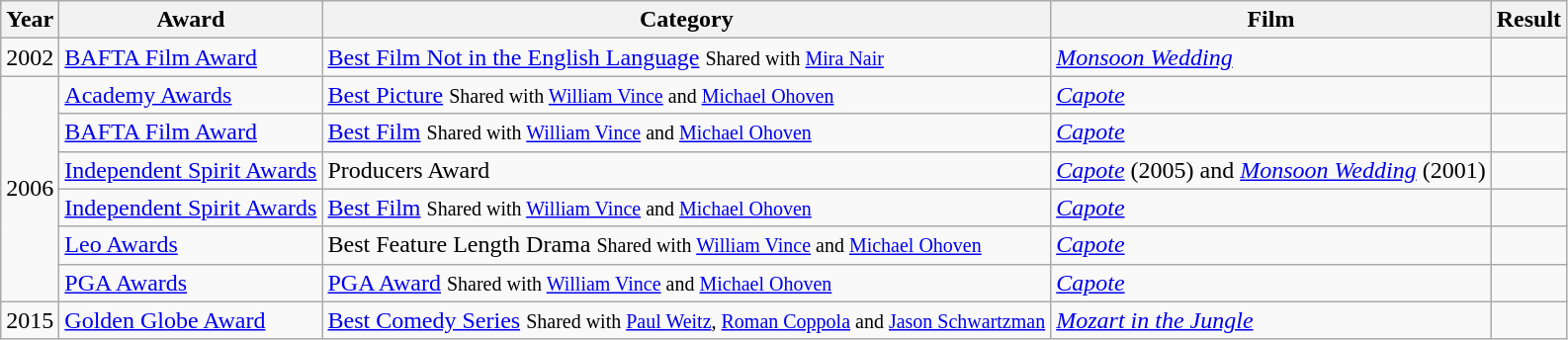<table class="wikitable">
<tr>
<th>Year</th>
<th>Award</th>
<th>Category</th>
<th>Film</th>
<th>Result</th>
</tr>
<tr>
<td>2002</td>
<td><a href='#'>BAFTA Film Award</a></td>
<td><a href='#'>Best Film Not in the English Language</a> <small>Shared with <a href='#'>Mira Nair</a></small></td>
<td><em><a href='#'>Monsoon Wedding</a></em></td>
<td></td>
</tr>
<tr>
<td rowspan=6>2006</td>
<td><a href='#'>Academy Awards</a></td>
<td><a href='#'>Best Picture</a> <small>Shared with <a href='#'>William Vince</a> and <a href='#'>Michael Ohoven</a></small></td>
<td><em><a href='#'>Capote</a></em></td>
<td></td>
</tr>
<tr>
<td><a href='#'>BAFTA Film Award</a></td>
<td><a href='#'>Best Film</a> <small>Shared with <a href='#'>William Vince</a> and <a href='#'>Michael Ohoven</a></small></td>
<td><em><a href='#'>Capote</a></em></td>
<td></td>
</tr>
<tr>
<td><a href='#'>Independent Spirit Awards</a></td>
<td>Producers Award</td>
<td><em><a href='#'>Capote</a></em> (2005) and <em><a href='#'>Monsoon Wedding</a></em> (2001)</td>
<td></td>
</tr>
<tr>
<td><a href='#'>Independent Spirit Awards</a></td>
<td><a href='#'>Best Film</a> <small>Shared with <a href='#'>William Vince</a> and <a href='#'>Michael Ohoven</a></small></td>
<td><em><a href='#'>Capote</a></em></td>
<td></td>
</tr>
<tr>
<td><a href='#'>Leo Awards</a></td>
<td>Best Feature Length Drama <small>Shared with <a href='#'>William Vince</a> and <a href='#'>Michael Ohoven</a></small></td>
<td><em><a href='#'>Capote</a></em></td>
<td></td>
</tr>
<tr>
<td><a href='#'>PGA Awards</a></td>
<td><a href='#'>PGA Award</a> <small>Shared with <a href='#'>William Vince</a> and <a href='#'>Michael Ohoven</a></small></td>
<td><em><a href='#'>Capote</a></em></td>
<td></td>
</tr>
<tr>
<td>2015</td>
<td><a href='#'>Golden Globe Award</a></td>
<td><a href='#'>Best Comedy Series</a> <small>Shared with <a href='#'>Paul Weitz</a>, <a href='#'>Roman Coppola</a> and <a href='#'>Jason Schwartzman</a></small></td>
<td><em><a href='#'>Mozart in the Jungle</a></em></td>
<td></td>
</tr>
</table>
